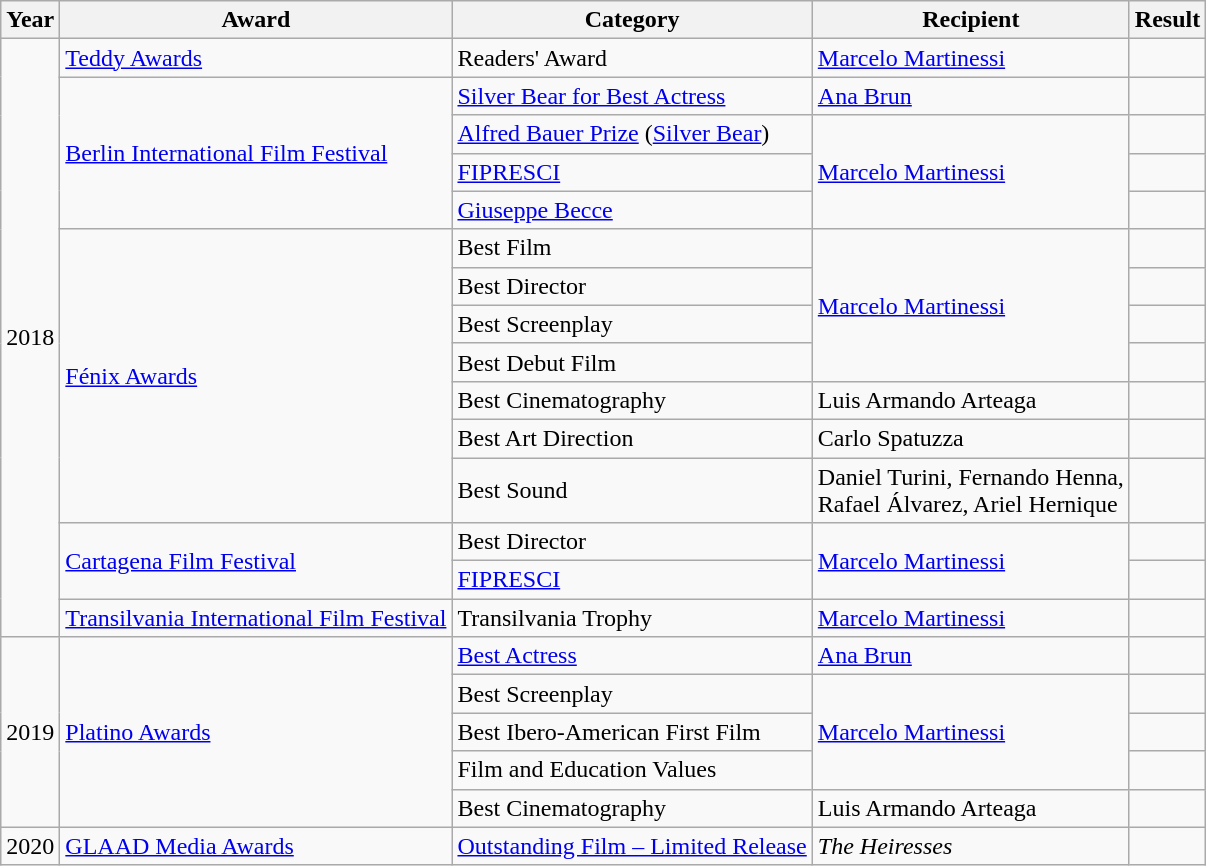<table class="wikitable sortable">
<tr>
<th>Year</th>
<th>Award</th>
<th>Category</th>
<th>Recipient</th>
<th>Result</th>
</tr>
<tr>
<td rowspan="15" style="text-align:center;">2018</td>
<td rowspan="1"><a href='#'>Teddy Awards</a></td>
<td>Readers' Award</td>
<td><a href='#'>Marcelo Martinessi</a></td>
<td></td>
</tr>
<tr>
<td rowspan="4"><a href='#'>Berlin International Film Festival</a></td>
<td><a href='#'>Silver Bear for Best Actress</a></td>
<td><a href='#'>Ana Brun</a></td>
<td></td>
</tr>
<tr>
<td><a href='#'>Alfred Bauer Prize</a> (<a href='#'>Silver Bear</a>)</td>
<td rowspan="3"><a href='#'>Marcelo Martinessi</a></td>
<td></td>
</tr>
<tr>
<td><a href='#'>FIPRESCI</a></td>
<td></td>
</tr>
<tr>
<td><a href='#'>Giuseppe Becce</a></td>
<td></td>
</tr>
<tr>
<td rowspan="7"><a href='#'>Fénix Awards</a></td>
<td>Best Film</td>
<td rowspan="4"><a href='#'>Marcelo Martinessi</a></td>
<td></td>
</tr>
<tr>
<td>Best Director</td>
<td></td>
</tr>
<tr>
<td>Best Screenplay</td>
<td></td>
</tr>
<tr>
<td>Best Debut Film</td>
<td></td>
</tr>
<tr>
<td>Best Cinematography</td>
<td>Luis Armando Arteaga</td>
<td></td>
</tr>
<tr>
<td>Best Art Direction</td>
<td>Carlo Spatuzza</td>
<td></td>
</tr>
<tr>
<td>Best Sound</td>
<td>Daniel Turini, Fernando Henna, <br>Rafael Álvarez, Ariel Hernique</td>
<td></td>
</tr>
<tr>
<td rowspan="2"><a href='#'>Cartagena Film Festival</a></td>
<td>Best Director</td>
<td rowspan="2"><a href='#'>Marcelo Martinessi</a></td>
<td></td>
</tr>
<tr>
<td><a href='#'>FIPRESCI</a></td>
<td></td>
</tr>
<tr>
<td><a href='#'>Transilvania International Film Festival</a></td>
<td>Transilvania Trophy</td>
<td><a href='#'>Marcelo Martinessi</a></td>
<td></td>
</tr>
<tr>
<td rowspan="5" style="text-align:center;">2019</td>
<td rowspan="5"><a href='#'>Platino Awards</a></td>
<td><a href='#'>Best Actress</a></td>
<td><a href='#'>Ana Brun</a></td>
<td></td>
</tr>
<tr>
<td>Best Screenplay</td>
<td rowspan="3"><a href='#'>Marcelo Martinessi</a></td>
<td></td>
</tr>
<tr>
<td>Best Ibero-American First Film</td>
<td></td>
</tr>
<tr>
<td>Film and Education Values</td>
<td></td>
</tr>
<tr>
<td>Best Cinematography</td>
<td>Luis Armando Arteaga</td>
<td></td>
</tr>
<tr>
<td rowspan="1" style="text-align:center;">2020</td>
<td><a href='#'>GLAAD Media Awards</a></td>
<td><a href='#'>Outstanding Film – Limited Release</a></td>
<td><em>The Heiresses</em></td>
<td></td>
</tr>
</table>
